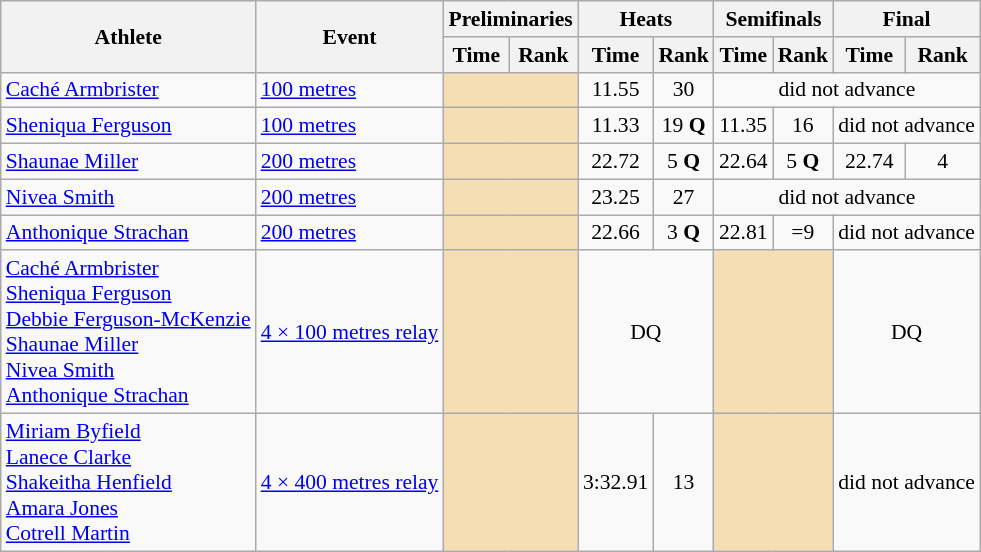<table class=wikitable style="font-size:90%;">
<tr>
<th rowspan="2">Athlete</th>
<th rowspan="2">Event</th>
<th colspan="2">Preliminaries</th>
<th colspan="2">Heats</th>
<th colspan="2">Semifinals</th>
<th colspan="2">Final</th>
</tr>
<tr>
<th>Time</th>
<th>Rank</th>
<th>Time</th>
<th>Rank</th>
<th>Time</th>
<th>Rank</th>
<th>Time</th>
<th>Rank</th>
</tr>
<tr style="border-top: single;">
<td><a href='#'>Caché Armbrister</a></td>
<td><a href='#'>100 metres</a></td>
<td colspan= 2 bgcolor="wheat"></td>
<td align=center>11.55</td>
<td align=center>30</td>
<td align=center colspan=4>did not advance</td>
</tr>
<tr style="border-top: single;">
<td><a href='#'>Sheniqua Ferguson</a></td>
<td><a href='#'>100 metres</a></td>
<td colspan= 2 bgcolor="wheat"></td>
<td align=center>11.33</td>
<td align=center>19 <strong>Q</strong></td>
<td align=center>11.35</td>
<td align=center>16</td>
<td align=center colspan=2>did not advance</td>
</tr>
<tr style="border-top: single;">
<td><a href='#'>Shaunae Miller</a></td>
<td><a href='#'>200 metres</a></td>
<td colspan= 2 bgcolor="wheat"></td>
<td align=center>22.72</td>
<td align=center>5 <strong>Q</strong></td>
<td align=center>22.64</td>
<td align=center>5 <strong>Q</strong></td>
<td align=center>22.74</td>
<td align=center>4</td>
</tr>
<tr style="border-top: single;">
<td><a href='#'>Nivea Smith</a></td>
<td><a href='#'>200 metres</a></td>
<td colspan= 2 bgcolor="wheat"></td>
<td align=center>23.25</td>
<td align=center>27</td>
<td align=center colspan=4>did not advance</td>
</tr>
<tr style="border-top: single;">
<td><a href='#'>Anthonique Strachan</a></td>
<td><a href='#'>200 metres</a></td>
<td colspan= 2 bgcolor="wheat"></td>
<td align=center>22.66</td>
<td align=center>3 <strong>Q</strong></td>
<td align=center>22.81</td>
<td align=center>=9</td>
<td align=center colspan=2>did not advance</td>
</tr>
<tr style="border-top: single;">
<td><a href='#'>Caché Armbrister</a><br><a href='#'>Sheniqua Ferguson</a><br><a href='#'>Debbie Ferguson-McKenzie</a><br><a href='#'>Shaunae Miller</a><br><a href='#'>Nivea Smith</a><br><a href='#'>Anthonique Strachan</a></td>
<td><a href='#'>4 × 100 metres relay</a></td>
<td colspan= 2 bgcolor="wheat"></td>
<td align=center colspan=2>DQ</td>
<td colspan= 2 bgcolor="wheat"></td>
<td align=center colspan=2>DQ</td>
</tr>
<tr style="border-top: single;">
<td><a href='#'>Miriam Byfield</a><br><a href='#'>Lanece Clarke</a><br><a href='#'>Shakeitha Henfield</a><br><a href='#'>Amara Jones</a><br><a href='#'>Cotrell Martin</a></td>
<td><a href='#'>4 × 400 metres relay</a></td>
<td colspan= 2 bgcolor="wheat"></td>
<td align=center>3:32.91</td>
<td align=center>13</td>
<td colspan= 2 bgcolor="wheat"></td>
<td align=center colspan=2>did not advance</td>
</tr>
</table>
